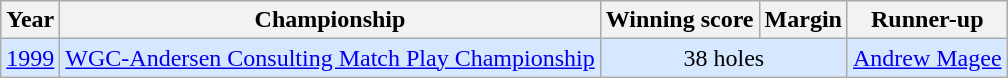<table class="wikitable">
<tr>
<th>Year</th>
<th>Championship</th>
<th>Winning score</th>
<th>Margin</th>
<th>Runner-up</th>
</tr>
<tr style="background:#D6E8FF;">
<td><a href='#'>1999</a></td>
<td><a href='#'>WGC-Andersen Consulting Match Play Championship</a></td>
<td colspan=2 align=center>38 holes</td>
<td> <a href='#'>Andrew Magee</a></td>
</tr>
</table>
